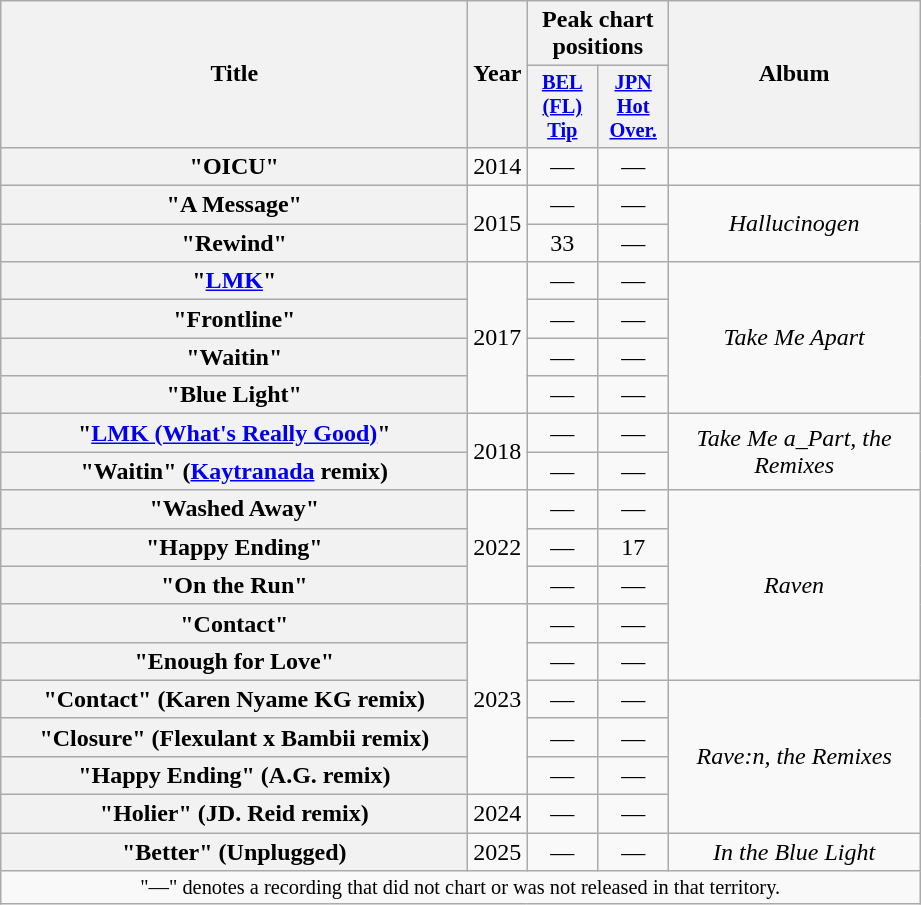<table class="wikitable plainrowheaders" style="text-align:center">
<tr>
<th scope="col" rowspan="2" style="width:19em;">Title</th>
<th scope="col" rowspan="2" style="width:1em;">Year</th>
<th scope="col" colspan="2">Peak chart positions</th>
<th scope="col" rowspan="2" style="width:10em;">Album</th>
</tr>
<tr>
<th scope="col" style="width:3em;font-size:85%;"><a href='#'>BEL (FL)<br>Tip</a><br></th>
<th scope="col" style="width:3em;font-size:85%;"><a href='#'>JPN<br>Hot<br>Over.</a><br></th>
</tr>
<tr>
<th scope="row">"OICU"<br></th>
<td>2014</td>
<td>—</td>
<td>—</td>
<td></td>
</tr>
<tr>
<th scope="row">"A Message"</th>
<td rowspan="2">2015</td>
<td>—</td>
<td>—</td>
<td rowspan="2"><em>Hallucinogen</em></td>
</tr>
<tr>
<th scope="row">"Rewind"</th>
<td>33</td>
<td>—</td>
</tr>
<tr>
<th scope="row">"<a href='#'>LMK</a>"</th>
<td rowspan="4">2017</td>
<td>—</td>
<td>—</td>
<td rowspan="4"><em>Take Me Apart</em></td>
</tr>
<tr>
<th scope="row">"Frontline"</th>
<td>—</td>
<td>—</td>
</tr>
<tr>
<th scope="row">"Waitin"</th>
<td>—</td>
<td>—</td>
</tr>
<tr>
<th scope="row">"Blue Light"</th>
<td>—</td>
<td>—</td>
</tr>
<tr>
<th scope="row">"<a href='#'>LMK (What's Really Good)</a>"<br></th>
<td rowspan="2">2018</td>
<td>—</td>
<td>—</td>
<td rowspan="2"><em>Take Me a_Part, the Remixes</em></td>
</tr>
<tr>
<th scope="row">"Waitin" (<a href='#'>Kaytranada</a> remix)</th>
<td>—</td>
<td>—</td>
</tr>
<tr>
<th scope="row">"Washed Away"</th>
<td rowspan="3">2022</td>
<td>—</td>
<td>—</td>
<td rowspan="5"><em>Raven</em></td>
</tr>
<tr>
<th scope="row">"Happy Ending"</th>
<td>—</td>
<td>17</td>
</tr>
<tr>
<th scope="row">"On the Run"</th>
<td>—</td>
<td>—</td>
</tr>
<tr>
<th scope="row">"Contact"</th>
<td rowspan="5">2023</td>
<td>—</td>
<td>—</td>
</tr>
<tr>
<th scope="row">"Enough for Love"</th>
<td>—</td>
<td>—</td>
</tr>
<tr>
<th scope="row">"Contact" (Karen Nyame KG remix)</th>
<td>—</td>
<td>—</td>
<td rowspan="4"><em>Rave:n, the Remixes</em></td>
</tr>
<tr>
<th scope="row">"Closure" (Flexulant x Bambii remix)<br></th>
<td>—</td>
<td>—</td>
</tr>
<tr>
<th scope="row">"Happy Ending" (A.G. remix)</th>
<td>—</td>
<td>—</td>
</tr>
<tr>
<th scope="row">"Holier" (JD. Reid remix)<br></th>
<td>2024</td>
<td>—</td>
<td>—</td>
</tr>
<tr>
<th scope="row">"Better" (Unplugged)</th>
<td>2025</td>
<td>—</td>
<td>—</td>
<td><em>In the Blue Light</em></td>
</tr>
<tr>
<td colspan="5" style="font-size:85%">"—" denotes a recording that did not chart or was not released in that territory.</td>
</tr>
</table>
